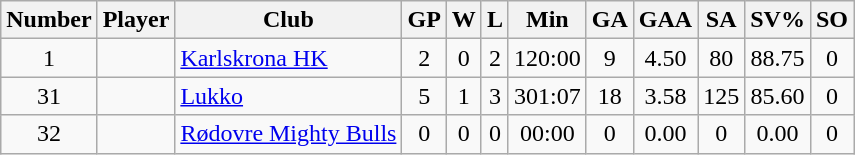<table class="wikitable sortable" style="text-align: center;">
<tr>
<th>Number</th>
<th>Player</th>
<th>Club</th>
<th>GP</th>
<th>W</th>
<th>L</th>
<th>Min</th>
<th>GA</th>
<th>GAA</th>
<th>SA</th>
<th>SV%</th>
<th>SO</th>
</tr>
<tr>
<td>1</td>
<td align=left></td>
<td align=left> <a href='#'>Karlskrona HK</a></td>
<td>2</td>
<td>0</td>
<td>2</td>
<td>120:00</td>
<td>9</td>
<td>4.50</td>
<td>80</td>
<td>88.75</td>
<td>0</td>
</tr>
<tr>
<td>31</td>
<td align=left></td>
<td align=left> <a href='#'>Lukko</a></td>
<td>5</td>
<td>1</td>
<td>3</td>
<td>301:07</td>
<td>18</td>
<td>3.58</td>
<td>125</td>
<td>85.60</td>
<td>0</td>
</tr>
<tr>
<td>32</td>
<td align=left></td>
<td align=left> <a href='#'>Rødovre Mighty Bulls</a></td>
<td>0</td>
<td>0</td>
<td>0</td>
<td>00:00</td>
<td>0</td>
<td>0.00</td>
<td>0</td>
<td>0.00</td>
<td>0</td>
</tr>
</table>
